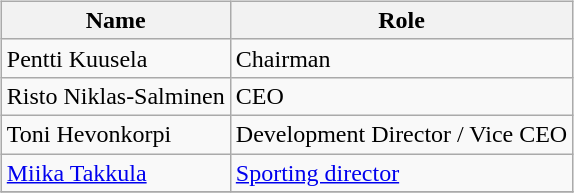<table>
<tr>
<td valign="top"><br><table class="wikitable">
<tr>
<th>Name</th>
<th>Role</th>
</tr>
<tr>
<td> Pentti Kuusela</td>
<td>Chairman</td>
</tr>
<tr>
<td> Risto Niklas-Salminen</td>
<td>CEO</td>
</tr>
<tr>
<td> Toni Hevonkorpi</td>
<td>Development Director / Vice CEO</td>
</tr>
<tr>
<td> <a href='#'>Miika Takkula</a></td>
<td><a href='#'>Sporting director</a></td>
</tr>
<tr>
</tr>
</table>
</td>
</tr>
</table>
